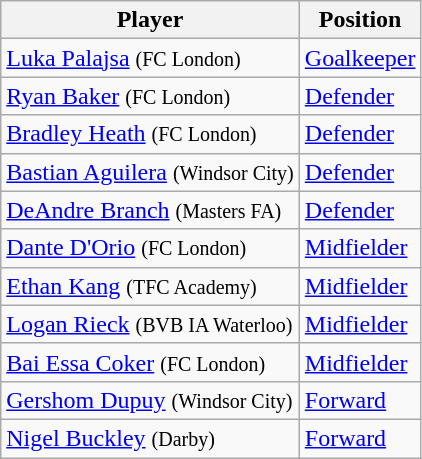<table class="wikitable">
<tr>
<th>Player</th>
<th>Position</th>
</tr>
<tr>
<td><a href='#'>Luka Palajsa</a> <small>(FC London)</small></td>
<td><a href='#'>Goalkeeper</a></td>
</tr>
<tr>
<td><a href='#'>Ryan Baker</a>  <small>(FC London)</small></td>
<td><a href='#'>Defender</a></td>
</tr>
<tr>
<td><a href='#'>Bradley Heath</a> <small>(FC London)</small></td>
<td><a href='#'>Defender</a></td>
</tr>
<tr>
<td><a href='#'>Bastian Aguilera</a> <small>(Windsor City)</small></td>
<td><a href='#'>Defender</a></td>
</tr>
<tr>
<td><a href='#'>DeAndre Branch</a> <small>(Masters FA)</small></td>
<td><a href='#'>Defender</a></td>
</tr>
<tr>
<td><a href='#'>Dante D'Orio</a> <small>(FC London)</small></td>
<td><a href='#'>Midfielder</a></td>
</tr>
<tr>
<td><a href='#'>Ethan Kang</a> <small>(TFC Academy)</small></td>
<td><a href='#'>Midfielder</a></td>
</tr>
<tr>
<td><a href='#'>Logan Rieck</a> <small>(BVB IA Waterloo)</small></td>
<td><a href='#'>Midfielder</a></td>
</tr>
<tr>
<td><a href='#'>Bai Essa Coker</a> <small>(FC London)</small></td>
<td><a href='#'>Midfielder</a></td>
</tr>
<tr>
<td><a href='#'>Gershom Dupuy</a> <small>(Windsor City)</small></td>
<td><a href='#'>Forward</a></td>
</tr>
<tr>
<td><a href='#'>Nigel Buckley</a> <small>(Darby)</small></td>
<td><a href='#'>Forward</a></td>
</tr>
</table>
